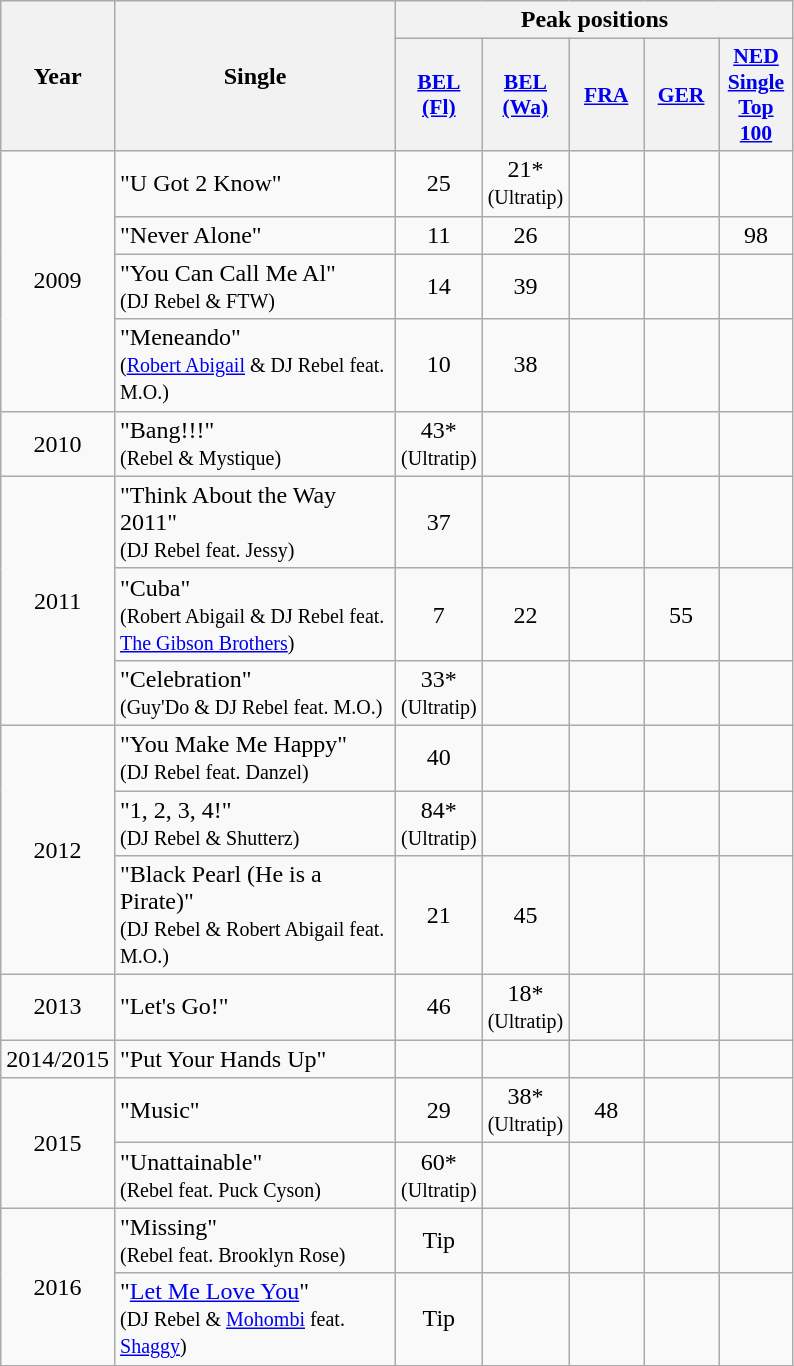<table class="wikitable">
<tr>
<th align="center" rowspan="2" width="10">Year</th>
<th align="center" rowspan="2" width="180">Single</th>
<th align="center" colspan="5" width="20">Peak positions</th>
</tr>
<tr>
<th scope="col" style="width:3em;font-size:90%;"><a href='#'>BEL <br>(Fl)</a><br></th>
<th scope="col" style="width:3em;font-size:90%;"><a href='#'>BEL <br>(Wa)</a><br></th>
<th scope="col" style="width:3em;font-size:90%;"><a href='#'>FRA</a><br></th>
<th scope="col" style="width:3em;font-size:90%;"><a href='#'>GER</a><br></th>
<th scope="col" style="width:3em;font-size:90%;"><a href='#'>NED <br>Single<br>Top 100</a><br></th>
</tr>
<tr>
<td style="text-align:center;" rowspan=4>2009</td>
<td>"U Got 2 Know"</td>
<td style="text-align:center;">25</td>
<td style="text-align:center;">21*<br><small>(Ultratip)</small></td>
<td style="text-align:center;"></td>
<td style="text-align:center;"></td>
<td style="text-align:center;"></td>
</tr>
<tr>
<td>"Never Alone"</td>
<td style="text-align:center;">11</td>
<td style="text-align:center;">26</td>
<td style="text-align:center;"></td>
<td style="text-align:center;"></td>
<td style="text-align:center;">98</td>
</tr>
<tr>
<td>"You Can Call Me Al" <br><small>(DJ Rebel & FTW)</small></td>
<td style="text-align:center;">14</td>
<td style="text-align:center;">39</td>
<td style="text-align:center;"></td>
<td style="text-align:center;"></td>
<td style="text-align:center;"></td>
</tr>
<tr>
<td>"Meneando" <br><small>(<a href='#'>Robert Abigail</a> & DJ Rebel feat. M.O.)</small></td>
<td style="text-align:center;">10</td>
<td style="text-align:center;">38</td>
<td style="text-align:center;"></td>
<td style="text-align:center;"></td>
<td style="text-align:center;"></td>
</tr>
<tr>
<td style="text-align:center;">2010</td>
<td>"Bang!!!" <br><small>(Rebel & Mystique)</small></td>
<td style="text-align:center;">43*<br><small>(Ultratip)</small></td>
<td style="text-align:center;"></td>
<td style="text-align:center;"></td>
<td style="text-align:center;"></td>
<td style="text-align:center;"></td>
</tr>
<tr>
<td style="text-align:center;" rowspan=3>2011</td>
<td>"Think About the Way 2011" <br><small>(DJ Rebel feat. Jessy)</small></td>
<td style="text-align:center;">37</td>
<td style="text-align:center;"></td>
<td style="text-align:center;"></td>
<td style="text-align:center;"></td>
<td style="text-align:center;"></td>
</tr>
<tr>
<td>"Cuba" <br><small>(Robert Abigail & DJ Rebel feat. <a href='#'>The Gibson Brothers</a>)</small></td>
<td style="text-align:center;">7</td>
<td style="text-align:center;">22</td>
<td style="text-align:center;"></td>
<td style="text-align:center;">55</td>
<td style="text-align:center;"></td>
</tr>
<tr>
<td>"Celebration" <br><small>(Guy'Do & DJ Rebel feat. M.O.)</small></td>
<td style="text-align:center;">33*<br><small>(Ultratip)</small></td>
<td style="text-align:center;"></td>
<td style="text-align:center;"></td>
<td style="text-align:center;"></td>
<td style="text-align:center;"></td>
</tr>
<tr>
<td style="text-align:center;" rowspan=3>2012</td>
<td>"You Make Me Happy" <br><small>(DJ Rebel feat. Danzel)</small></td>
<td style="text-align:center;">40</td>
<td style="text-align:center;"></td>
<td style="text-align:center;"></td>
<td style="text-align:center;"></td>
<td style="text-align:center;"></td>
</tr>
<tr>
<td>"1, 2, 3, 4!" <br><small>(DJ Rebel & Shutterz)</small></td>
<td style="text-align:center;">84*<br><small>(Ultratip)</small></td>
<td style="text-align:center;"></td>
<td style="text-align:center;"></td>
<td style="text-align:center;"></td>
<td style="text-align:center;"></td>
</tr>
<tr>
<td>"Black Pearl (He is a Pirate)" <br><small>(DJ Rebel & Robert Abigail feat. M.O.)</small></td>
<td style="text-align:center;">21</td>
<td style="text-align:center;">45</td>
<td style="text-align:center;"></td>
<td style="text-align:center;"></td>
<td style="text-align:center;"></td>
</tr>
<tr>
<td style="text-align:center;">2013</td>
<td>"Let's Go!"</td>
<td style="text-align:center;">46</td>
<td style="text-align:center;">18*<br><small>(Ultratip)</small></td>
<td style="text-align:center;"></td>
<td style="text-align:center;"></td>
<td style="text-align:center;"></td>
</tr>
<tr>
<td style="text-align:center;">2014/2015</td>
<td>"Put Your Hands Up"</td>
<td style="text-align:center;"></td>
<td style="text-align:center;"></td>
<td style="text-align:center;"></td>
<td style="text-align:center;"></td>
<td style="text-align:center;"></td>
</tr>
<tr>
<td style="text-align:center;" rowspan=2>2015</td>
<td>"Music"</td>
<td style="text-align:center;">29</td>
<td style="text-align:center;">38*<br><small>(Ultratip)</small></td>
<td style="text-align:center;">48</td>
<td style="text-align:center;"></td>
<td style="text-align:center;"></td>
</tr>
<tr>
<td>"Unattainable"<br><small>(Rebel feat. Puck Cyson)</small></td>
<td style="text-align:center;">60*<br><small>(Ultratip)</small></td>
<td style="text-align:center;"></td>
<td style="text-align:center;"></td>
<td style="text-align:center;"></td>
<td style="text-align:center;"></td>
</tr>
<tr>
<td style="text-align:center;" rowspan=2>2016</td>
<td>"Missing" <br><small>(Rebel feat. Brooklyn Rose)</small></td>
<td style="text-align:center;">Tip</td>
<td style="text-align:center;"></td>
<td style="text-align:center;"></td>
<td style="text-align:center;"></td>
<td style="text-align:center;"></td>
</tr>
<tr>
<td>"<a href='#'>Let Me Love You</a>" <br><small>(DJ Rebel & <a href='#'>Mohombi</a> feat. <a href='#'>Shaggy</a>)</small></td>
<td style="text-align:center;">Tip</td>
<td style="text-align:center;"></td>
<td style="text-align:center;"></td>
<td style="text-align:center;"></td>
<td style="text-align:center;"></td>
</tr>
<tr>
</tr>
</table>
